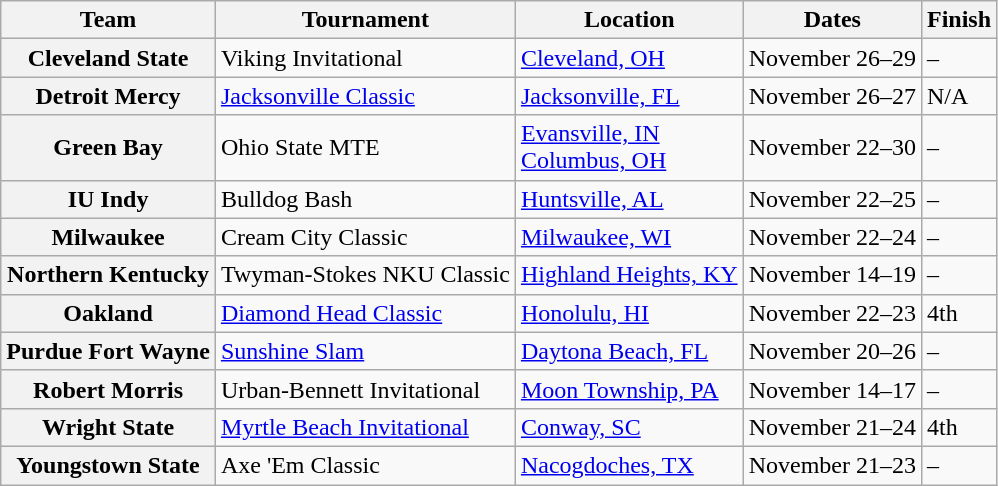<table class="wikitable">
<tr>
<th>Team</th>
<th>Tournament</th>
<th>Location</th>
<th>Dates</th>
<th>Finish</th>
</tr>
<tr>
<th>Cleveland State</th>
<td>Viking Invitational</td>
<td><a href='#'>Cleveland, OH</a></td>
<td>November 26–29</td>
<td>–</td>
</tr>
<tr>
<th>Detroit Mercy</th>
<td><a href='#'>Jacksonville Classic</a></td>
<td><a href='#'>Jacksonville, FL</a></td>
<td>November 26–27</td>
<td>N/A</td>
</tr>
<tr>
<th>Green Bay</th>
<td>Ohio State MTE</td>
<td><a href='#'>Evansville, IN</a><br><a href='#'>Columbus, OH</a></td>
<td>November 22–30</td>
<td>–</td>
</tr>
<tr>
<th>IU Indy</th>
<td>Bulldog Bash</td>
<td><a href='#'>Huntsville, AL</a></td>
<td>November 22–25</td>
<td>–</td>
</tr>
<tr>
<th>Milwaukee</th>
<td>Cream City Classic</td>
<td><a href='#'>Milwaukee, WI</a></td>
<td>November 22–24</td>
<td>–</td>
</tr>
<tr>
<th>Northern Kentucky</th>
<td>Twyman-Stokes NKU Classic</td>
<td><a href='#'>Highland Heights, KY</a></td>
<td>November 14–19</td>
<td>–</td>
</tr>
<tr>
<th>Oakland</th>
<td><a href='#'>Diamond Head Classic</a></td>
<td><a href='#'>Honolulu, HI</a></td>
<td>November 22–23</td>
<td>4th</td>
</tr>
<tr>
<th>Purdue Fort Wayne</th>
<td><a href='#'>Sunshine Slam</a></td>
<td><a href='#'>Daytona Beach, FL</a></td>
<td>November 20–26</td>
<td>–</td>
</tr>
<tr>
<th>Robert Morris</th>
<td>Urban-Bennett Invitational</td>
<td><a href='#'>Moon Township, PA</a></td>
<td>November 14–17</td>
<td>–</td>
</tr>
<tr>
<th>Wright State</th>
<td><a href='#'>Myrtle Beach Invitational</a></td>
<td><a href='#'>Conway, SC</a></td>
<td>November 21–24</td>
<td>4th</td>
</tr>
<tr>
<th>Youngstown State</th>
<td>Axe 'Em Classic</td>
<td><a href='#'>Nacogdoches, TX</a></td>
<td>November 21–23</td>
<td>–</td>
</tr>
</table>
